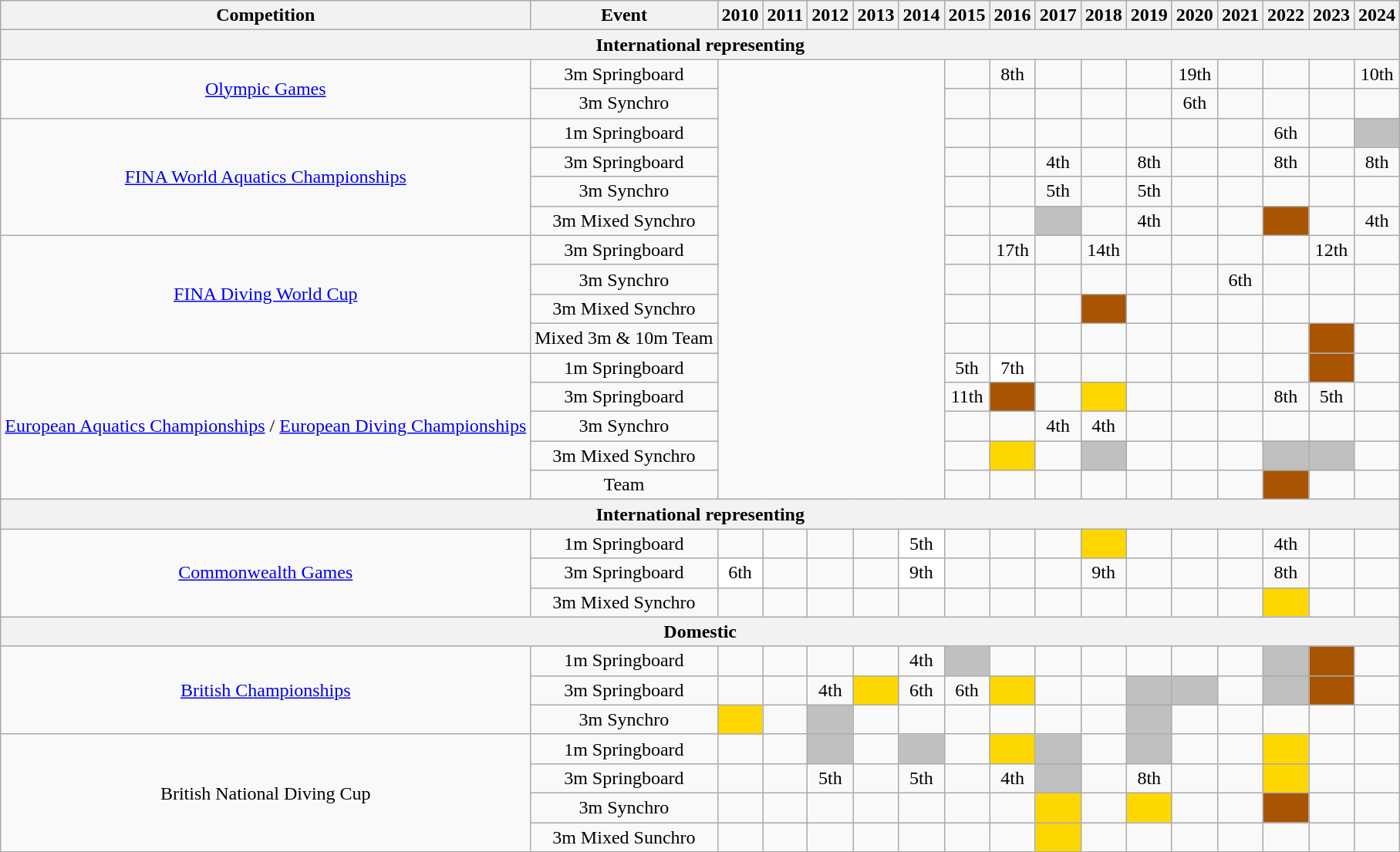<table class="wikitable" style="text-align:center;">
<tr>
<th>Competition</th>
<th>Event</th>
<th>2010</th>
<th>2011</th>
<th>2012</th>
<th>2013</th>
<th>2014</th>
<th>2015</th>
<th>2016</th>
<th>2017</th>
<th>2018</th>
<th>2019</th>
<th>2020</th>
<th>2021</th>
<th>2022</th>
<th>2023</th>
<th>2024</th>
</tr>
<tr>
<th colspan="17">International representing </th>
</tr>
<tr>
<td rowspan="2"><a href='#'>Olympic Games</a></td>
<td>3m Springboard</td>
<td colspan="5" rowspan="15"></td>
<td></td>
<td>8th</td>
<td></td>
<td></td>
<td></td>
<td>19th</td>
<td></td>
<td></td>
<td></td>
<td>10th</td>
</tr>
<tr>
<td>3m Synchro</td>
<td></td>
<td></td>
<td></td>
<td></td>
<td></td>
<td>6th</td>
<td></td>
<td></td>
<td></td>
<td></td>
</tr>
<tr>
<td rowspan="4"><a href='#'>FINA World Aquatics Championships</a></td>
<td>1m Springboard</td>
<td></td>
<td></td>
<td></td>
<td></td>
<td></td>
<td></td>
<td></td>
<td>6th</td>
<td></td>
<td bgcolor=silver></td>
</tr>
<tr>
<td>3m Springboard</td>
<td></td>
<td></td>
<td>4th</td>
<td></td>
<td>8th</td>
<td></td>
<td></td>
<td>8th</td>
<td></td>
<td>8th</td>
</tr>
<tr>
<td>3m Synchro</td>
<td></td>
<td></td>
<td>5th</td>
<td></td>
<td>5th</td>
<td></td>
<td></td>
<td></td>
<td></td>
<td></td>
</tr>
<tr>
<td>3m Mixed Synchro</td>
<td></td>
<td></td>
<td bgcolor=silver></td>
<td></td>
<td>4th</td>
<td></td>
<td></td>
<td bgcolor=#a85400></td>
<td></td>
<td>4th</td>
</tr>
<tr>
<td rowspan="4"><a href='#'>FINA Diving World Cup</a></td>
<td>3m Springboard</td>
<td></td>
<td>17th</td>
<td></td>
<td>14th</td>
<td></td>
<td></td>
<td></td>
<td></td>
<td>12th</td>
<td></td>
</tr>
<tr>
<td>3m Synchro</td>
<td></td>
<td></td>
<td></td>
<td></td>
<td></td>
<td></td>
<td>6th</td>
<td></td>
<td></td>
<td></td>
</tr>
<tr>
<td>3m Mixed Synchro</td>
<td></td>
<td></td>
<td></td>
<td bgcolor=#a85400></td>
<td></td>
<td></td>
<td></td>
<td></td>
<td></td>
<td></td>
</tr>
<tr>
<td>Mixed 3m & 10m Team</td>
<td></td>
<td></td>
<td></td>
<td></td>
<td></td>
<td></td>
<td></td>
<td></td>
<td bgcolor=#a85400></td>
<td></td>
</tr>
<tr>
<td rowspan="5"><a href='#'>European Aquatics Championships</a> / <a href='#'>European Diving Championships</a></td>
<td>1m Springboard</td>
<td>5th</td>
<td bgcolor="white">7th</td>
<td></td>
<td></td>
<td></td>
<td></td>
<td></td>
<td></td>
<td bgcolor=#a85400></td>
<td></td>
</tr>
<tr>
<td>3m Springboard</td>
<td>11th</td>
<td bgcolor=#a85400></td>
<td></td>
<td bgcolor=gold></td>
<td></td>
<td></td>
<td></td>
<td>8th</td>
<td>5th</td>
<td></td>
</tr>
<tr>
<td>3m Synchro</td>
<td></td>
<td></td>
<td>4th</td>
<td>4th</td>
<td></td>
<td></td>
<td></td>
<td></td>
<td></td>
<td></td>
</tr>
<tr>
<td>3m Mixed Synchro</td>
<td></td>
<td bgcolor=gold></td>
<td></td>
<td bgcolor=silver></td>
<td></td>
<td></td>
<td></td>
<td bgcolor=silver></td>
<td bgcolor=silver></td>
<td></td>
</tr>
<tr>
<td>Team</td>
<td></td>
<td></td>
<td></td>
<td></td>
<td></td>
<td></td>
<td></td>
<td bgcolor=#a85400></td>
<td></td>
<td></td>
</tr>
<tr>
<th colspan="17">International representing </th>
</tr>
<tr>
<td rowspan="3"><a href='#'>Commonwealth Games</a></td>
<td>1m Springboard</td>
<td></td>
<td></td>
<td></td>
<td></td>
<td bgcolor="white">5th</td>
<td></td>
<td></td>
<td></td>
<td bgcolor=gold></td>
<td></td>
<td></td>
<td></td>
<td>4th</td>
<td></td>
<td></td>
</tr>
<tr>
<td>3m Springboard</td>
<td bgcolor="white">6th</td>
<td></td>
<td></td>
<td></td>
<td bgcolor="white">9th</td>
<td></td>
<td></td>
<td></td>
<td>9th</td>
<td></td>
<td></td>
<td></td>
<td>8th</td>
<td></td>
<td></td>
</tr>
<tr>
<td>3m Mixed Synchro</td>
<td></td>
<td></td>
<td></td>
<td></td>
<td></td>
<td></td>
<td></td>
<td></td>
<td></td>
<td></td>
<td></td>
<td></td>
<td bgcolor=gold></td>
<td></td>
</tr>
<tr>
<th colspan="17">Domestic</th>
</tr>
<tr>
<td rowspan="3"><a href='#'>British Championships</a></td>
<td>1m Springboard</td>
<td></td>
<td></td>
<td></td>
<td></td>
<td>4th</td>
<td bgcolor=silver></td>
<td></td>
<td></td>
<td></td>
<td></td>
<td></td>
<td></td>
<td bgcolor=silver></td>
<td bgcolor=#a85400></td>
<td></td>
</tr>
<tr>
<td>3m Springboard</td>
<td></td>
<td></td>
<td>4th</td>
<td bgcolor=gold></td>
<td>6th</td>
<td>6th</td>
<td bgcolor=gold></td>
<td></td>
<td></td>
<td bgcolor=silver></td>
<td bgcolor=silver></td>
<td></td>
<td bgcolor=silver></td>
<td bgcolor=#a85400></td>
<td></td>
</tr>
<tr>
<td>3m Synchro</td>
<td bgcolor=gold></td>
<td></td>
<td bgcolor=silver></td>
<td></td>
<td></td>
<td></td>
<td></td>
<td></td>
<td></td>
<td bgcolor=silver></td>
<td></td>
<td></td>
<td></td>
<td></td>
<td></td>
</tr>
<tr>
<td rowspan="4">British National Diving Cup</td>
<td>1m Springboard</td>
<td></td>
<td></td>
<td bgcolor=silver></td>
<td></td>
<td bgcolor=silver></td>
<td></td>
<td bgcolor=gold></td>
<td bgcolor=silver></td>
<td></td>
<td bgcolor=silver></td>
<td></td>
<td></td>
<td bgcolor=gold></td>
<td></td>
<td></td>
</tr>
<tr>
<td>3m Springboard</td>
<td></td>
<td></td>
<td>5th</td>
<td></td>
<td>5th</td>
<td></td>
<td>4th</td>
<td bgcolor=silver></td>
<td></td>
<td>8th</td>
<td></td>
<td></td>
<td bgcolor=gold></td>
<td></td>
<td></td>
</tr>
<tr>
<td>3m Synchro</td>
<td></td>
<td></td>
<td></td>
<td></td>
<td></td>
<td></td>
<td></td>
<td bgcolor=gold></td>
<td></td>
<td bgcolor=gold></td>
<td></td>
<td></td>
<td bgcolor=#a85400></td>
<td></td>
<td></td>
</tr>
<tr>
<td>3m Mixed Sunchro</td>
<td></td>
<td></td>
<td></td>
<td></td>
<td></td>
<td></td>
<td></td>
<td bgcolor=gold></td>
<td></td>
<td></td>
<td></td>
<td></td>
<td></td>
<td></td>
<td></td>
</tr>
</table>
